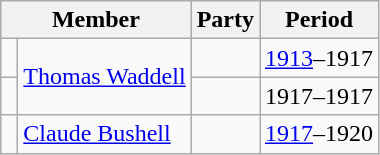<table class="wikitable">
<tr>
<th colspan="2">Member</th>
<th>Party</th>
<th>Period</th>
</tr>
<tr>
<td> </td>
<td rowspan="2"><a href='#'>Thomas Waddell</a></td>
<td></td>
<td><a href='#'>1913</a>–1917</td>
</tr>
<tr>
<td> </td>
<td></td>
<td>1917–1917</td>
</tr>
<tr>
<td> </td>
<td><a href='#'>Claude Bushell</a></td>
<td></td>
<td><a href='#'>1917</a>–1920</td>
</tr>
</table>
